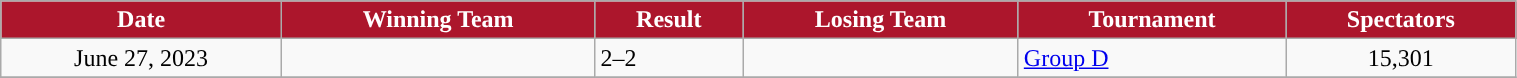<table class="wikitable"  style="text-align:left; width:80%;" style="text-align:center">
<tr>
<th style="text-align:center; background:#AC162C; color:#FFFFFF; ">Date</th>
<th style="text-align:center; background:#AC162C; color:#FFFFFF; ">Winning Team</th>
<th style="text-align:center; background:#AC162C; color:#FFFFFF; ">Result</th>
<th style="text-align:center; background:#AC162C; color:#FFFFFF; ">Losing Team</th>
<th style="text-align:center; background:#AC162C; color:#FFFFFF; ">Tournament</th>
<th style="text-align:center; background:#AC162C; color:#FFFFFF; ">Spectators</th>
</tr>
<tr>
<td style="text-align:center;">June 27, 2023</td>
<td></td>
<td>2–2</td>
<td></td>
<td><a href='#'>Group D</a></td>
<td style="text-align:center;">15,301</td>
</tr>
<tr>
</tr>
</table>
